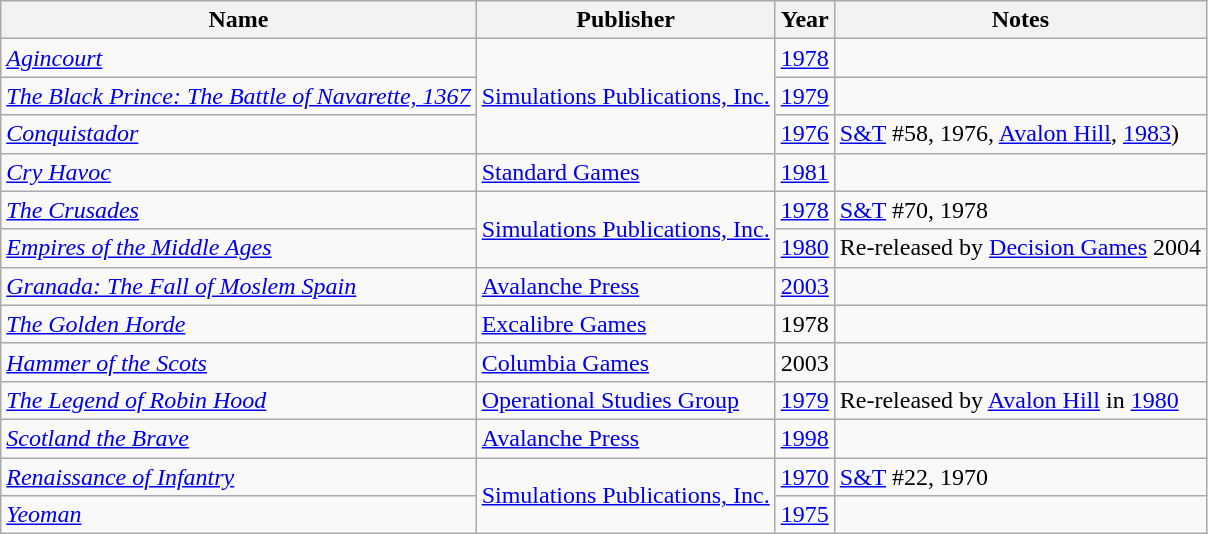<table class="wikitable sortable">
<tr>
<th>Name</th>
<th>Publisher</th>
<th>Year</th>
<th>Notes</th>
</tr>
<tr>
<td><em><a href='#'>Agincourt</a></em></td>
<td rowspan="3"><a href='#'>Simulations Publications, Inc.</a></td>
<td><a href='#'>1978</a></td>
<td></td>
</tr>
<tr>
<td><em><a href='#'>The Black Prince: The Battle of Navarette, 1367</a></em></td>
<td><a href='#'>1979</a></td>
<td></td>
</tr>
<tr>
<td><em><a href='#'>Conquistador</a></em></td>
<td><a href='#'>1976</a></td>
<td><a href='#'>S&T</a> #58, 1976, <a href='#'>Avalon Hill</a>, <a href='#'>1983</a>)</td>
</tr>
<tr>
<td><em><a href='#'>Cry Havoc</a></em></td>
<td><a href='#'>Standard Games</a></td>
<td><a href='#'>1981</a></td>
<td></td>
</tr>
<tr>
<td><em><a href='#'>The Crusades</a></em></td>
<td rowspan="2"><a href='#'>Simulations Publications, Inc.</a></td>
<td><a href='#'>1978</a></td>
<td><a href='#'>S&T</a> #70, 1978</td>
</tr>
<tr>
<td><em><a href='#'>Empires of the Middle Ages</a></em></td>
<td><a href='#'>1980</a></td>
<td>Re-released by <a href='#'>Decision Games</a>  2004</td>
</tr>
<tr>
<td><em><a href='#'>Granada: The Fall of Moslem Spain</a></em></td>
<td><a href='#'>Avalanche Press</a></td>
<td><a href='#'>2003</a></td>
<td></td>
</tr>
<tr>
<td><em><a href='#'>The Golden Horde</a></em></td>
<td><a href='#'>Excalibre Games</a></td>
<td>1978</td>
<td></td>
</tr>
<tr>
<td><em><a href='#'>Hammer of the Scots</a></em></td>
<td><a href='#'>Columbia Games</a></td>
<td>2003</td>
</tr>
<tr>
<td><em><a href='#'>The Legend of Robin Hood</a></em></td>
<td><a href='#'>Operational Studies Group</a></td>
<td><a href='#'>1979</a></td>
<td>Re-released by <a href='#'>Avalon Hill</a> in <a href='#'>1980</a></td>
</tr>
<tr>
<td><em><a href='#'>Scotland the Brave</a></em></td>
<td><a href='#'>Avalanche Press</a></td>
<td><a href='#'>1998</a></td>
<td></td>
</tr>
<tr>
<td><em><a href='#'>Renaissance of Infantry</a></em></td>
<td rowspan="2"><a href='#'>Simulations Publications, Inc.</a></td>
<td><a href='#'>1970</a></td>
<td><a href='#'>S&T</a> #22, 1970</td>
</tr>
<tr>
<td><em><a href='#'>Yeoman</a></em></td>
<td><a href='#'>1975</a></td>
<td></td>
</tr>
</table>
